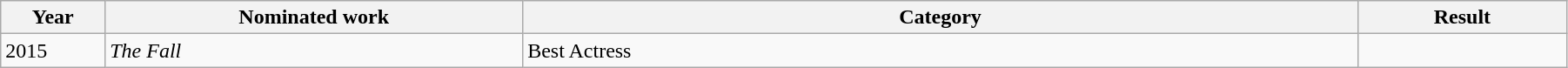<table style="width:95%;" class="wikitable sortable">
<tr>
<th style="width:5%;">Year</th>
<th style="width:20%;">Nominated work</th>
<th style="width:40%;">Category</th>
<th style="width:10%;">Result</th>
</tr>
<tr>
<td>2015</td>
<td><em>The Fall</em></td>
<td>Best Actress</td>
<td></td>
</tr>
</table>
